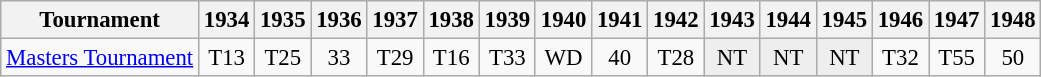<table class="wikitable" style="font-size:95%;text-align:center;">
<tr>
<th>Tournament</th>
<th>1934</th>
<th>1935</th>
<th>1936</th>
<th>1937</th>
<th>1938</th>
<th>1939</th>
<th>1940</th>
<th>1941</th>
<th>1942</th>
<th>1943</th>
<th>1944</th>
<th>1945</th>
<th>1946</th>
<th>1947</th>
<th>1948</th>
</tr>
<tr>
<td align="left"><a href='#'>Masters Tournament</a></td>
<td>T13</td>
<td>T25</td>
<td>33</td>
<td>T29</td>
<td>T16</td>
<td>T33</td>
<td>WD</td>
<td>40</td>
<td>T28</td>
<td style="background:#eeeeee;">NT</td>
<td style="background:#eeeeee;">NT</td>
<td style="background:#eeeeee;">NT</td>
<td>T32</td>
<td>T55</td>
<td>50</td>
</tr>
</table>
